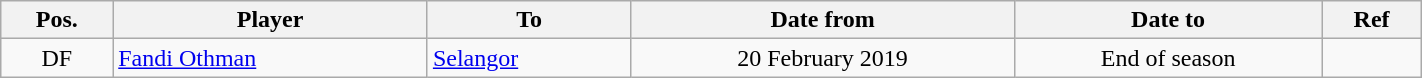<table class="wikitable" style="text-align:center;width:75%;">
<tr>
<th>Pos.</th>
<th>Player</th>
<th>To</th>
<th>Date from</th>
<th>Date to</th>
<th>Ref</th>
</tr>
<tr>
<td>DF</td>
<td align=left> <a href='#'>Fandi Othman</a></td>
<td align=left> <a href='#'>Selangor</a></td>
<td>20 February 2019</td>
<td>End of season</td>
<td></td>
</tr>
</table>
